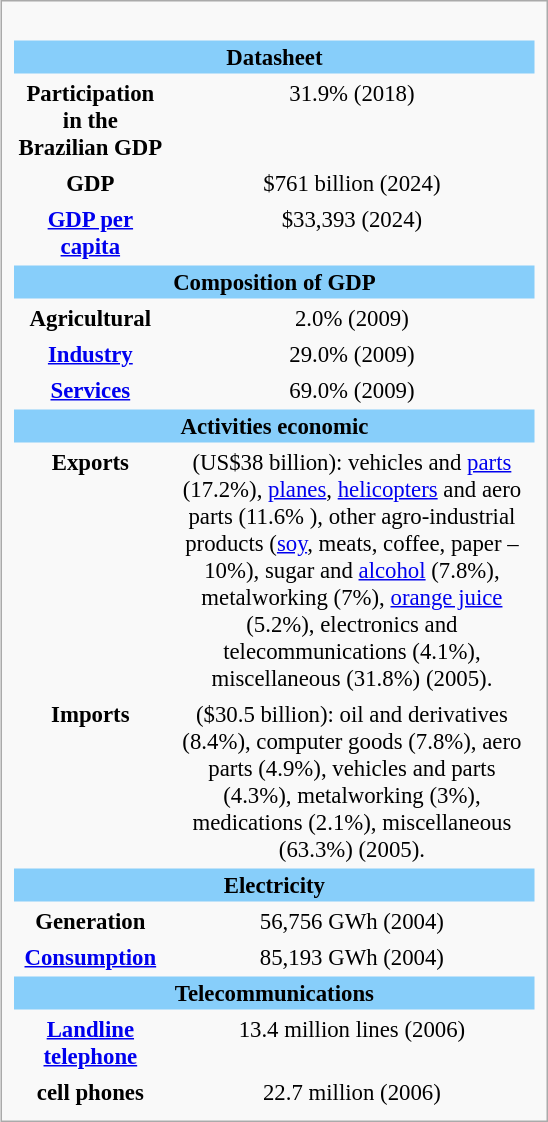<table class="infobox" style="font-size: 95%; width: 24em; text-align: center;">
<tr>
<td colspan="2" style="text-align: center;"><br><table align="center" cellpadding="2" width="100%">
<tr>
<th colspan="2" style="background-color: #87cefa; text-align: center;">Datasheet</th>
</tr>
<tr>
<th>Participation in the Brazilian GDP</th>
<td>31.9% (2018)<includeonly></includeonly></td>
</tr>
<tr>
<th>GDP</th>
<td>$761 billion (2024)<includeonly></includeonly></td>
</tr>
<tr>
<th><a href='#'>GDP per capita</a></th>
<td>$33,393 (2024)<includeonly></includeonly></td>
</tr>
<tr>
<th colspan="2" style="background-color: #87cefa; text-align: center;">Composition of GDP</th>
</tr>
<tr>
<th>Agricultural</th>
<td>2.0% (2009)<includeonly></includeonly></td>
</tr>
<tr>
<th><a href='#'>Industry</a></th>
<td>29.0% (2009)<includeonly></includeonly></td>
</tr>
<tr>
<th><a href='#'>Services</a></th>
<td>69.0% (2009)<includeonly></includeonly></td>
</tr>
<tr>
<th colspan="2" style="background-color: #87cefa; text-align: center;">Activities economic</th>
</tr>
<tr>
<th>Exports</th>
<td>(US$38 billion): vehicles and <a href='#'>parts</a> (17.2%), <a href='#'>planes</a>, <a href='#'>helicopters</a> and aero parts (11.6% ), other agro-industrial products (<a href='#'>soy</a>, meats, coffee, paper – 10%), sugar and <a href='#'>alcohol</a> (7.8%), metalworking (7%), <a href='#'>orange juice</a> (5.2%), electronics and telecommunications (4.1%), miscellaneous (31.8%) (2005).</td>
</tr>
<tr>
<th>Imports</th>
<td>($30.5 billion): oil and derivatives (8.4%), computer goods (7.8%), aero parts (4.9%), vehicles and parts (4.3%), metalworking (3%), medications (2.1%), miscellaneous (63.3%) (2005).</td>
</tr>
<tr>
<th colspan="2" style="background-color: #87cefa; text-align: center;">Electricity</th>
</tr>
<tr>
<th>Generation</th>
<td>56,756 GWh (2004)</td>
</tr>
<tr>
<th><a href='#'>Consumption</a></th>
<td>85,193 GWh (2004)</td>
</tr>
<tr>
<th colspan="2" style="background-color: #87cefa; text-align: center;">Telecommunications</th>
</tr>
<tr>
<th><a href='#'>Landline telephone</a></th>
<td>13.4 million lines (2006)</td>
</tr>
<tr>
<th>cell phones</th>
<td>22.7 million (2006)</td>
</tr>
</table>
</td>
</tr>
</table>
